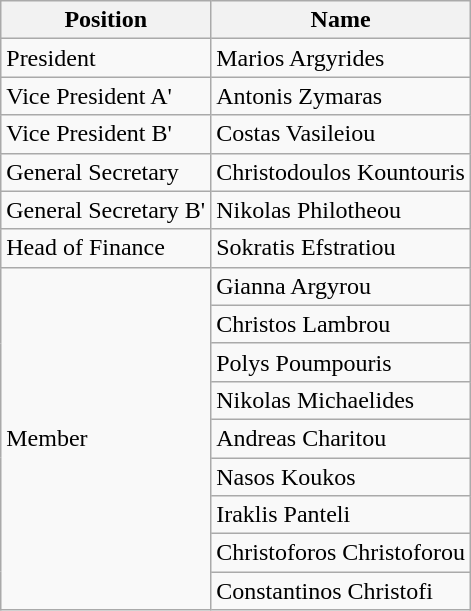<table class="wikitable" style="text-align: center">
<tr>
<th align=left>Position</th>
<th align=left>Name</th>
</tr>
<tr>
<td align=left>President</td>
<td align=left> Marios Argyrides</td>
</tr>
<tr>
<td align=left>Vice President A'</td>
<td align=left> Antonis Zymaras</td>
</tr>
<tr>
<td align=left>Vice President B'</td>
<td align=left> Costas Vasileiou</td>
</tr>
<tr>
<td align=left>General Secretary</td>
<td align=left> Christodoulos Kountouris</td>
</tr>
<tr>
<td align=left>General Secretary B'</td>
<td align=left> Nikolas Philotheou</td>
</tr>
<tr>
<td align=left>Head of Finance</td>
<td align=left> Sokratis Efstratiou</td>
</tr>
<tr>
<td rowspan="10" style="text-align:left;">Member</td>
<td align=left> Gianna Argyrou</td>
</tr>
<tr>
<td align=left> Christos Lambrou</td>
</tr>
<tr>
<td align=left> Polys Poumpouris</td>
</tr>
<tr>
<td align=left> Nikolas Michaelides</td>
</tr>
<tr>
<td align=left> Andreas Charitou</td>
</tr>
<tr>
<td align=left> Nasos Koukos</td>
</tr>
<tr>
<td align=left> Iraklis Panteli</td>
</tr>
<tr>
<td align=left> Christoforos Christoforou</td>
</tr>
<tr>
<td align=left> Constantinos Christofi</td>
</tr>
</table>
